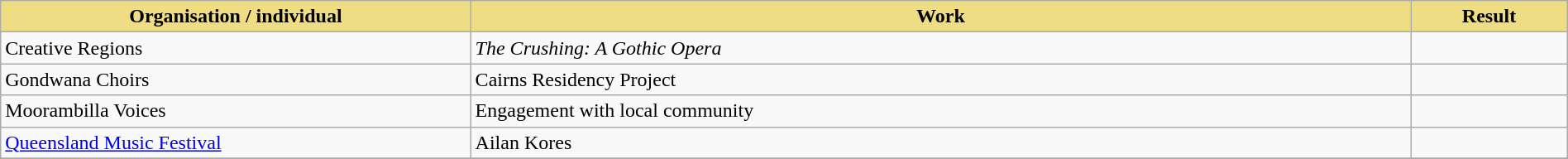<table class="wikitable" width=100%>
<tr>
<th style="width:30%;background:#EEDD82;">Organisation / individual</th>
<th style="width:60%;background:#EEDD82;">Work</th>
<th style="width:10%;background:#EEDD82;">Result<br></th>
</tr>
<tr>
<td>Creative Regions</td>
<td><em>The Crushing: A Gothic Opera</em></td>
<td></td>
</tr>
<tr>
<td>Gondwana Choirs</td>
<td>Cairns Residency Project</td>
<td></td>
</tr>
<tr>
<td>Moorambilla Voices</td>
<td>Engagement with local community</td>
<td></td>
</tr>
<tr>
<td><a href='#'>Queensland Music Festival</a></td>
<td>Ailan Kores</td>
<td></td>
</tr>
<tr>
</tr>
</table>
